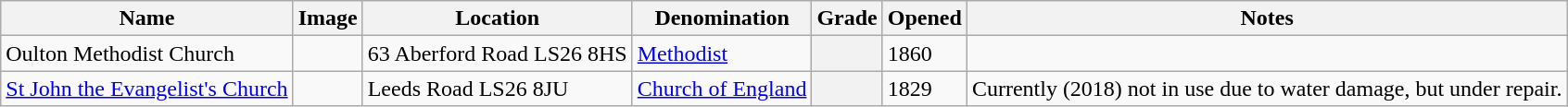<table class="wikitable sortable">
<tr>
<th>Name</th>
<th class="unsortable">Image</th>
<th>Location</th>
<th>Denomination</th>
<th>Grade</th>
<th>Opened</th>
<th class="unsortable">Notes</th>
</tr>
<tr>
<td>Oulton Methodist Church</td>
<td></td>
<td>63 Aberford Road LS26 8HS</td>
<td><a href='#'>Methodist</a></td>
<th></th>
<td>1860</td>
<td></td>
</tr>
<tr>
<td><a href='#'>St John the Evangelist's Church</a></td>
<td></td>
<td>Leeds Road LS26 8JU</td>
<td><a href='#'>Church of England</a></td>
<th></th>
<td>1829</td>
<td>Currently (2018) not in use due to water damage, but under repair.</td>
</tr>
</table>
